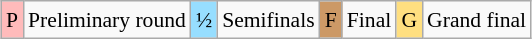<table class="wikitable" style="margin:0.5em auto; font-size:90%; line-height:1.25em; text-align:center;">
<tr>
<td bgcolor="#FFBBBB" align=center>P</td>
<td>Preliminary round</td>
<td bgcolor="#97DEFF" align=center>½</td>
<td>Semifinals</td>
<td bgcolor="#CC9966" align=center>F</td>
<td>Final</td>
<td bgcolor="#FFDF80" align=center>G</td>
<td>Grand final</td>
</tr>
</table>
